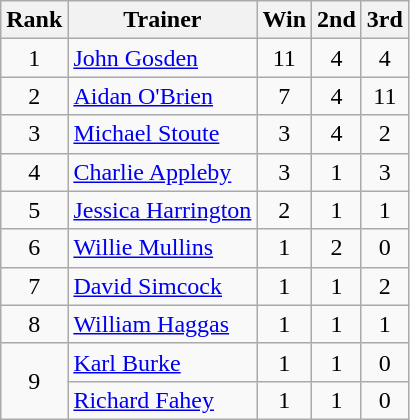<table class="wikitable">
<tr>
<th>Rank</th>
<th>Trainer</th>
<th>Win</th>
<th>2nd</th>
<th>3rd</th>
</tr>
<tr>
<td align=center>1</td>
<td><a href='#'>John Gosden</a></td>
<td align=center>11</td>
<td align=center>4</td>
<td align=center>4</td>
</tr>
<tr>
<td align=center>2</td>
<td><a href='#'>Aidan O'Brien</a></td>
<td align=center>7</td>
<td align=center>4</td>
<td align=center>11</td>
</tr>
<tr>
<td align=center>3</td>
<td><a href='#'>Michael Stoute</a></td>
<td align=center>3</td>
<td align=center>4</td>
<td align=center>2</td>
</tr>
<tr>
<td align=center>4</td>
<td><a href='#'>Charlie Appleby</a></td>
<td align=center>3</td>
<td align=center>1</td>
<td align=center>3</td>
</tr>
<tr>
<td align=center>5</td>
<td><a href='#'>Jessica Harrington</a></td>
<td align=center>2</td>
<td align=center>1</td>
<td align=center>1</td>
</tr>
<tr>
<td align=center>6</td>
<td><a href='#'>Willie Mullins</a></td>
<td align=center>1</td>
<td align=center>2</td>
<td align=center>0</td>
</tr>
<tr>
<td align=center>7</td>
<td><a href='#'>David Simcock</a></td>
<td align=center>1</td>
<td align=center>1</td>
<td align=center>2</td>
</tr>
<tr>
<td align=center>8</td>
<td><a href='#'>William Haggas</a></td>
<td align=center>1</td>
<td align=center>1</td>
<td align=center>1</td>
</tr>
<tr>
<td rowspan=2 align=center>9</td>
<td><a href='#'>Karl Burke</a></td>
<td align=center>1</td>
<td align=center>1</td>
<td align=center>0</td>
</tr>
<tr>
<td><a href='#'>Richard Fahey</a></td>
<td align=center>1</td>
<td align=center>1</td>
<td align=center>0</td>
</tr>
</table>
